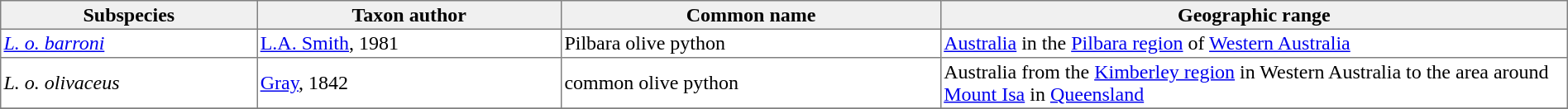<table cellspacing=0 cellpadding=2 border=1 style="border-collapse: collapse;">
<tr>
<th bgcolor="#f0f0f0">Subspecies</th>
<th bgcolor="#f0f0f0">Taxon author</th>
<th bgcolor="#f0f0f0">Common name</th>
<th bgcolor="#f0f0f0">Geographic range</th>
</tr>
<tr>
<td><em><a href='#'>L. o. barroni</a></em></td>
<td><a href='#'>L.A. Smith</a>, 1981</td>
<td>Pilbara olive python</td>
<td style="width:40%"><a href='#'>Australia</a> in the <a href='#'>Pilbara region</a> of <a href='#'>Western Australia</a></td>
</tr>
<tr>
<td><em>L. o. olivaceus</em></td>
<td><a href='#'>Gray</a>, 1842</td>
<td>common olive python</td>
<td>Australia from the <a href='#'>Kimberley region</a> in Western Australia to the area around <a href='#'>Mount Isa</a> in <a href='#'>Queensland</a></td>
</tr>
<tr>
</tr>
</table>
